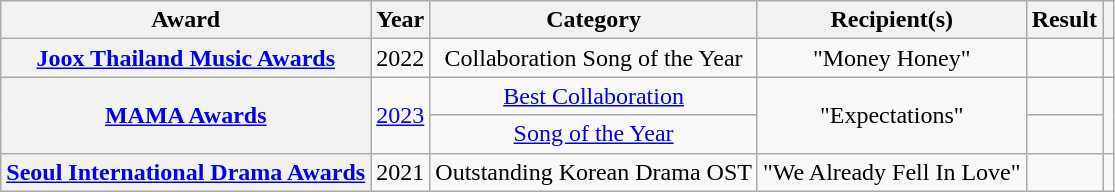<table class="wikitable plainrowheaders sortable" style="text-align:center">
<tr>
<th scope="col">Award</th>
<th scope="col">Year</th>
<th scope="col">Category</th>
<th scope="col">Recipient(s)</th>
<th scope="col">Result</th>
<th scope="col" class="unsortable"></th>
</tr>
<tr>
<th scope="row"><a href='#'>Joox Thailand Music Awards</a></th>
<td>2022</td>
<td>Collaboration Song of the Year</td>
<td>"Money Honey" </td>
<td></td>
<td></td>
</tr>
<tr>
<th scope="row" rowspan="2"><a href='#'>MAMA Awards</a></th>
<td rowspan="2"><a href='#'>2023</a></td>
<td><a href='#'>Best Collaboration</a></td>
<td rowspan="2">"Expectations" </td>
<td></td>
<td rowspan="2"></td>
</tr>
<tr>
<td><a href='#'>Song of the Year</a></td>
<td></td>
</tr>
<tr>
<th scope="row"><a href='#'>Seoul International Drama Awards</a></th>
<td>2021</td>
<td>Outstanding Korean Drama OST</td>
<td>"We Already Fell In Love" </td>
<td></td>
<td></td>
</tr>
</table>
